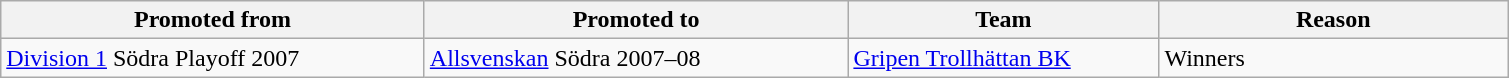<table class="wikitable" style="text-align: left">
<tr>
<th style="width: 275px;">Promoted from</th>
<th style="width: 275px;">Promoted to</th>
<th style="width: 200px;">Team</th>
<th style="width: 225px;">Reason</th>
</tr>
<tr>
<td><a href='#'>Division 1</a> Södra Playoff 2007</td>
<td><a href='#'>Allsvenskan</a> Södra 2007–08</td>
<td><a href='#'>Gripen Trollhättan BK</a></td>
<td>Winners</td>
</tr>
</table>
